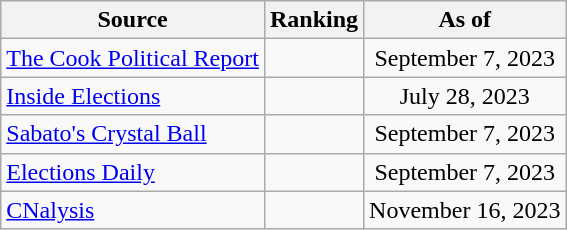<table class="wikitable" style="text-align:center">
<tr>
<th>Source</th>
<th>Ranking</th>
<th>As of</th>
</tr>
<tr>
<td style="text-align:left"><a href='#'>The Cook Political Report</a></td>
<td></td>
<td>September 7, 2023</td>
</tr>
<tr>
<td style="text-align:left"><a href='#'>Inside Elections</a></td>
<td></td>
<td>July 28, 2023</td>
</tr>
<tr>
<td style="text-align:left"><a href='#'>Sabato's Crystal Ball</a></td>
<td></td>
<td>September 7, 2023</td>
</tr>
<tr>
<td style="text-align:left"><a href='#'>Elections Daily</a></td>
<td></td>
<td>September 7, 2023</td>
</tr>
<tr>
<td style="text-align:left"><a href='#'>CNalysis</a></td>
<td></td>
<td>November 16, 2023</td>
</tr>
</table>
